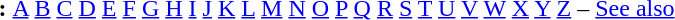<table id="toc" border="0">
<tr>
<th>:</th>
<td><a href='#'>A</a> <a href='#'>B</a> <a href='#'>C</a> <a href='#'>D</a> <a href='#'>E</a> <a href='#'>F</a> <a href='#'>G</a> <a href='#'>H</a> <a href='#'>I</a> <a href='#'>J</a> <a href='#'>K</a> <a href='#'>L</a> <a href='#'>M</a> <a href='#'>N</a> <a href='#'>O</a> <a href='#'>P</a> <a href='#'>Q</a> <a href='#'>R</a> <a href='#'>S</a> <a href='#'>T</a> <a href='#'>U</a> <a href='#'>V</a> <a href='#'>W</a> <a href='#'>X</a> <a href='#'>Y</a> <a href='#'>Z</a> – <a href='#'>See also</a></td>
</tr>
</table>
